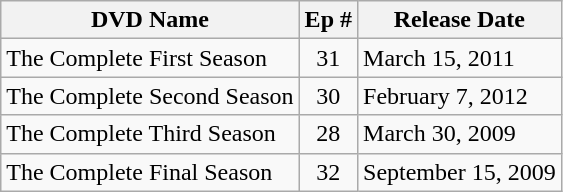<table class="wikitable">
<tr>
<th>DVD Name</th>
<th>Ep #</th>
<th>Release Date</th>
</tr>
<tr>
<td>The Complete First Season</td>
<td align="center">31</td>
<td>March 15, 2011</td>
</tr>
<tr>
<td>The Complete Second Season</td>
<td align="center">30</td>
<td>February 7, 2012</td>
</tr>
<tr>
<td>The Complete Third Season</td>
<td align="center">28</td>
<td>March 30, 2009</td>
</tr>
<tr>
<td>The Complete Final Season</td>
<td align="center">32</td>
<td>September 15, 2009</td>
</tr>
</table>
